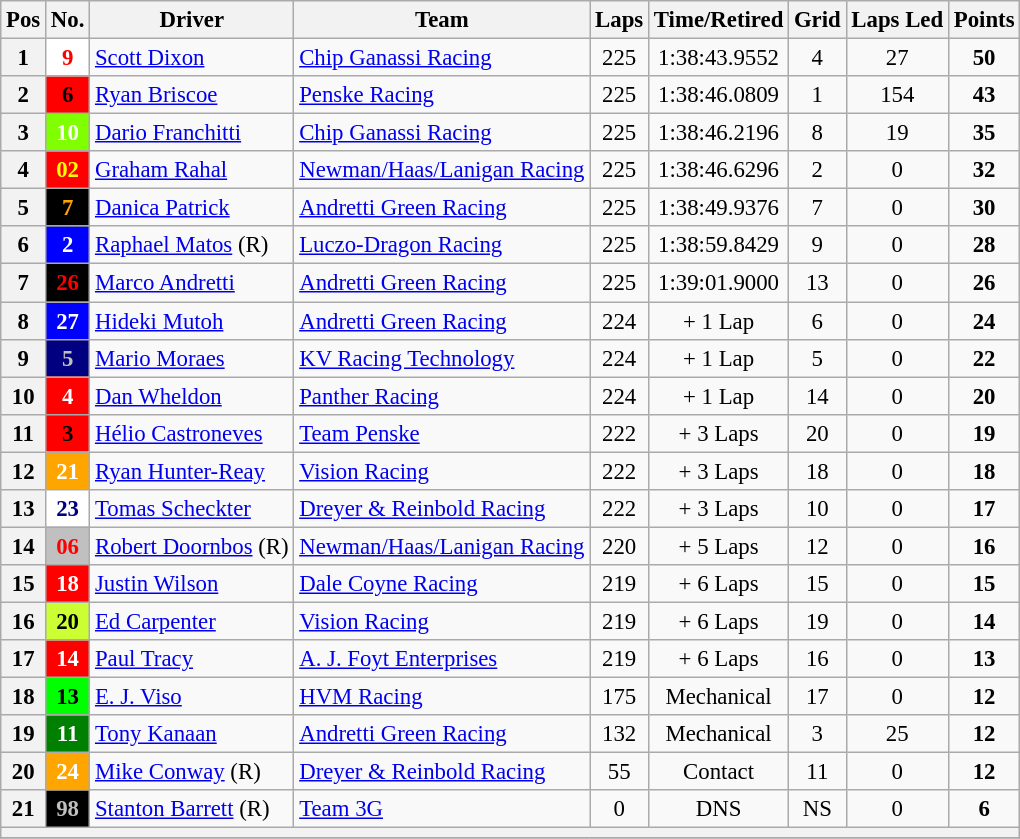<table class="wikitable" style="font-size:95%;">
<tr>
<th>Pos</th>
<th>No.</th>
<th>Driver</th>
<th>Team</th>
<th>Laps</th>
<th>Time/Retired</th>
<th>Grid</th>
<th>Laps Led</th>
<th>Points</th>
</tr>
<tr>
<th>1</th>
<td style="background:#FFFFFF; color:red;" align=center><strong>9</strong></td>
<td> <a href='#'>Scott Dixon</a></td>
<td><a href='#'>Chip Ganassi Racing</a></td>
<td align=center>225</td>
<td align=center>1:38:43.9552</td>
<td align=center>4</td>
<td align=center>27</td>
<td align=center><strong>50</strong></td>
</tr>
<tr>
<th>2</th>
<td style="background:#FF0000; color:black;" align="center"><strong>6</strong></td>
<td> <a href='#'>Ryan Briscoe</a></td>
<td><a href='#'>Penske Racing</a></td>
<td align=center>225</td>
<td align=center>1:38:46.0809</td>
<td align=center>1</td>
<td align=center>154</td>
<td align=center><strong>43</strong></td>
</tr>
<tr>
<th>3</th>
<td style="background:#7FFF00; color:white;" align=center><strong>10</strong></td>
<td> <a href='#'>Dario Franchitti</a></td>
<td><a href='#'>Chip Ganassi Racing</a></td>
<td align=center>225</td>
<td align=center>1:38:46.2196</td>
<td align=center>8</td>
<td align=center>19</td>
<td align=center><strong>35</strong></td>
</tr>
<tr>
<th>4</th>
<td style="background:red; color:yellow;" align=center><strong>02</strong></td>
<td> <a href='#'>Graham Rahal</a></td>
<td><a href='#'>Newman/Haas/Lanigan Racing</a></td>
<td align=center>225</td>
<td align=center>1:38:46.6296</td>
<td align=center>2</td>
<td align=center>0</td>
<td align=center><strong>32</strong></td>
</tr>
<tr>
<th>5</th>
<td style="background:#000000; color:orange;" align=center><strong>7</strong></td>
<td> <a href='#'>Danica Patrick</a></td>
<td><a href='#'>Andretti Green Racing</a></td>
<td align=center>225</td>
<td align=center>1:38:49.9376</td>
<td align=center>7</td>
<td align=center>0</td>
<td align=center><strong>30</strong></td>
</tr>
<tr>
<th>6</th>
<td style="background:blue; color:white;" align=center><strong>2</strong></td>
<td> <a href='#'>Raphael Matos</a> (R)</td>
<td><a href='#'>Luczo-Dragon Racing</a></td>
<td align=center>225</td>
<td align=center>1:38:59.8429</td>
<td align=center>9</td>
<td align=center>0</td>
<td align=center><strong>28</strong></td>
</tr>
<tr>
<th>7</th>
<td style="background:black; color:red;" align=center><strong>26</strong></td>
<td> <a href='#'>Marco Andretti</a></td>
<td><a href='#'>Andretti Green Racing</a></td>
<td align=center>225</td>
<td align=center>1:39:01.9000</td>
<td align=center>13</td>
<td align=center>0</td>
<td align=center><strong>26</strong></td>
</tr>
<tr>
<th>8</th>
<td style="background:blue; color:white;" align=center><strong>27</strong></td>
<td> <a href='#'>Hideki Mutoh</a></td>
<td><a href='#'>Andretti Green Racing</a></td>
<td align=center>224</td>
<td align=center>+ 1 Lap</td>
<td align=center>6</td>
<td align=center>0</td>
<td align=center><strong>24</strong></td>
</tr>
<tr>
<th>9</th>
<td style="background:navy; color:silver;" align=center><strong>5</strong></td>
<td> <a href='#'>Mario Moraes</a></td>
<td><a href='#'>KV Racing Technology</a></td>
<td align=center>224</td>
<td align=center>+ 1 Lap</td>
<td align=center>5</td>
<td align=center>0</td>
<td align=center><strong>22</strong></td>
</tr>
<tr>
<th>10</th>
<td style="background:red; color:white;" align=center><strong>4</strong></td>
<td> <a href='#'>Dan Wheldon</a></td>
<td><a href='#'>Panther Racing</a></td>
<td align=center>224</td>
<td align=center>+ 1 Lap</td>
<td align=center>14</td>
<td align=center>0</td>
<td align=center><strong>20</strong></td>
</tr>
<tr>
<th>11</th>
<td style="background:#FF0000; color:black;" align=center><strong>3</strong></td>
<td> <a href='#'>Hélio Castroneves</a></td>
<td><a href='#'>Team Penske</a></td>
<td align=center>222</td>
<td align=center>+ 3 Laps</td>
<td align=center>20</td>
<td align=center>0</td>
<td align=center><strong>19</strong></td>
</tr>
<tr>
<th>12</th>
<td style="background:orange; color:white;" align=center><strong>21</strong></td>
<td> <a href='#'>Ryan Hunter-Reay</a></td>
<td><a href='#'>Vision Racing</a></td>
<td align=center>222</td>
<td align=center>+ 3 Laps</td>
<td align=center>18</td>
<td align=center>0</td>
<td align=center><strong>18</strong></td>
</tr>
<tr>
<th>13</th>
<td style="background:white; color:navy;" align=center><strong>23</strong></td>
<td> <a href='#'>Tomas Scheckter</a></td>
<td><a href='#'>Dreyer & Reinbold Racing</a></td>
<td align=center>222</td>
<td align=center>+ 3 Laps</td>
<td align=center>10</td>
<td align=center>0</td>
<td align=center><strong>17</strong></td>
</tr>
<tr>
<th>14</th>
<td style="background:silver; color:red;" align=center><strong>06</strong></td>
<td> <a href='#'>Robert Doornbos</a> (R)</td>
<td><a href='#'>Newman/Haas/Lanigan Racing</a></td>
<td align=center>220</td>
<td align=center>+ 5 Laps</td>
<td align=center>12</td>
<td align=center>0</td>
<td align=center><strong>16</strong></td>
</tr>
<tr>
<th>15</th>
<td style="background:red; color:white;" align=center><strong>18</strong></td>
<td> <a href='#'>Justin Wilson</a></td>
<td><a href='#'>Dale Coyne Racing</a></td>
<td align=center>219</td>
<td align=center>+ 6 Laps</td>
<td align=center>15</td>
<td align=center>0</td>
<td align=center><strong>15</strong></td>
</tr>
<tr>
<th>16</th>
<td style="background:#CCFF33; color:black;" align=center><strong>20</strong></td>
<td> <a href='#'>Ed Carpenter</a></td>
<td><a href='#'>Vision Racing</a></td>
<td align=center>219</td>
<td align=center>+ 6 Laps</td>
<td align=center>19</td>
<td align=center>0</td>
<td align=center><strong>14</strong></td>
</tr>
<tr>
<th>17</th>
<td style="background:#FF0000; color:white;" align=center><strong>14</strong></td>
<td> <a href='#'>Paul Tracy</a></td>
<td><a href='#'>A. J. Foyt Enterprises</a></td>
<td align=center>219</td>
<td align=center>+ 6 Laps</td>
<td align=center>16</td>
<td align=center>0</td>
<td align=center><strong>13</strong></td>
</tr>
<tr>
<th>18</th>
<td style="background:lime; color:black;" align=center><strong>13</strong></td>
<td> <a href='#'>E. J. Viso</a></td>
<td><a href='#'>HVM Racing</a></td>
<td align=center>175</td>
<td align=center>Mechanical</td>
<td align=center>17</td>
<td align=center>0</td>
<td align=center><strong>12</strong></td>
</tr>
<tr>
<th>19</th>
<td style="background:green; color:white;" align=center><strong>11</strong></td>
<td> <a href='#'>Tony Kanaan</a></td>
<td><a href='#'>Andretti Green Racing</a></td>
<td align=center>132</td>
<td align=center>Mechanical</td>
<td align=center>3</td>
<td align=center>25</td>
<td align=center><strong>12</strong></td>
</tr>
<tr>
<th>20</th>
<td style="background:orange; color:white;" align=center><strong>24</strong></td>
<td> <a href='#'>Mike Conway</a> (R)</td>
<td><a href='#'>Dreyer & Reinbold Racing</a></td>
<td align=center>55</td>
<td align=center>Contact</td>
<td align=center>11</td>
<td align=center>0</td>
<td align=center><strong>12</strong></td>
</tr>
<tr>
<th>21</th>
<td style="background:black; color:silver;" align=center><strong>98</strong></td>
<td> <a href='#'>Stanton Barrett</a> (R)</td>
<td><a href='#'>Team 3G</a></td>
<td align=center>0</td>
<td align=center>DNS</td>
<td align=center>NS</td>
<td align=center>0</td>
<td align=center><strong>6</strong></td>
</tr>
<tr>
<th colspan=9></th>
</tr>
<tr>
</tr>
</table>
